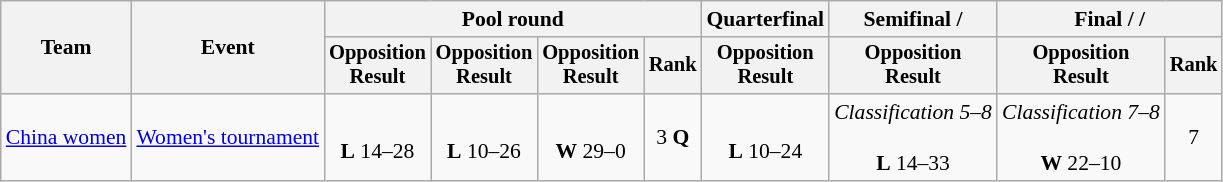<table class=wikitable style=font-size:90%;text-align:center>
<tr>
<th rowspan=2>Team</th>
<th rowspan=2>Event</th>
<th colspan=4>Pool round</th>
<th>Quarterfinal</th>
<th>Semifinal / </th>
<th colspan=2>Final /  / </th>
</tr>
<tr style=font-size:95%>
<th>Opposition<br>Result</th>
<th>Opposition<br>Result</th>
<th>Opposition<br>Result</th>
<th>Rank</th>
<th>Opposition<br>Result</th>
<th>Opposition<br>Result</th>
<th>Opposition<br>Result</th>
<th>Rank</th>
</tr>
<tr align=center>
<td align=left><a href='#'>China women</a></td>
<td align=left><a href='#'>Women's tournament</a></td>
<td><br><strong>L</strong> 14–28</td>
<td><br><strong>L</strong> 10–26</td>
<td><br><strong>W</strong> 29–0</td>
<td>3 <strong>Q</strong></td>
<td><br><strong>L</strong> 10–24</td>
<td><em>Classification 5–8</em><br><br><strong>L</strong> 14–33</td>
<td><em>Classification 7–8</em><br><br><strong>W</strong> 22–10</td>
<td>7</td>
</tr>
</table>
